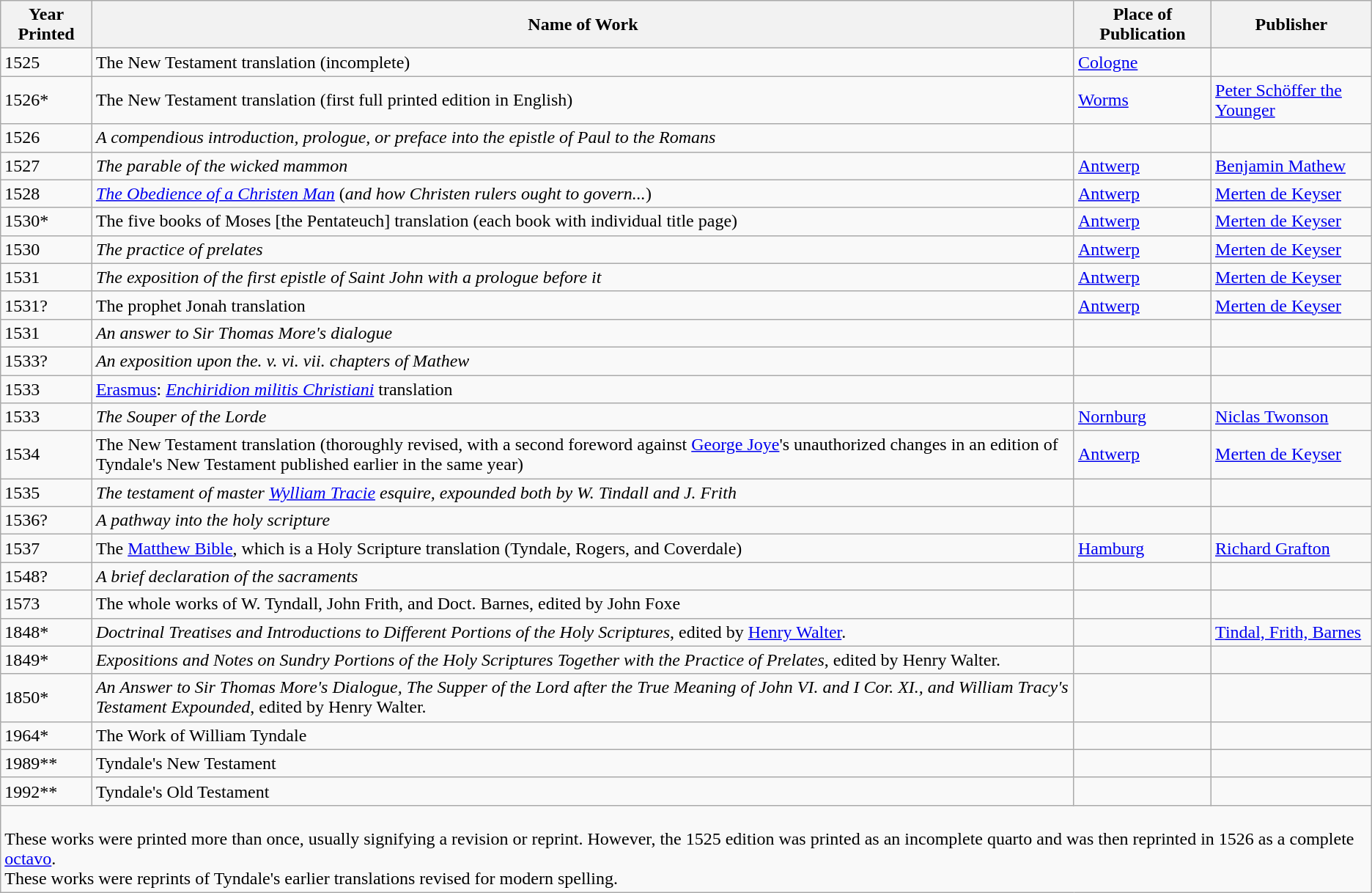<table class="wikitable">
<tr>
<th>Year Printed</th>
<th>Name of Work</th>
<th>Place of Publication</th>
<th>Publisher</th>
</tr>
<tr>
<td>1525</td>
<td>The New Testament translation (incomplete)</td>
<td><a href='#'>Cologne</a></td>
<td></td>
</tr>
<tr>
<td>1526*</td>
<td>The New Testament translation (first full printed edition in English)</td>
<td><a href='#'>Worms</a></td>
<td><a href='#'>Peter Schöffer the Younger</a></td>
</tr>
<tr>
<td>1526</td>
<td><em>A compendious introduction, prologue, or preface into the epistle of Paul to the Romans</em></td>
<td></td>
<td></td>
</tr>
<tr>
<td>1527</td>
<td><em>The parable of the wicked mammon</em></td>
<td><a href='#'>Antwerp</a></td>
<td><a href='#'>Benjamin Mathew</a></td>
</tr>
<tr>
<td>1528</td>
<td><em><a href='#'>The Obedience of a Christen Man</a></em> (<em>and how Christen rulers ought to govern...</em>)</td>
<td><a href='#'>Antwerp</a></td>
<td><a href='#'>Merten de Keyser</a></td>
</tr>
<tr>
<td>1530*</td>
<td>The five books of Moses [the Pentateuch] translation (each book with individual title page)</td>
<td><a href='#'>Antwerp</a></td>
<td><a href='#'>Merten de Keyser</a></td>
</tr>
<tr>
<td>1530</td>
<td><em>The practice of prelates</em></td>
<td><a href='#'>Antwerp</a></td>
<td><a href='#'>Merten de Keyser</a></td>
</tr>
<tr>
<td>1531</td>
<td><em>The exposition of the first epistle of Saint John with a prologue before it</em></td>
<td><a href='#'>Antwerp</a></td>
<td><a href='#'>Merten de Keyser</a></td>
</tr>
<tr>
<td>1531?</td>
<td>The prophet Jonah translation</td>
<td><a href='#'>Antwerp</a></td>
<td><a href='#'>Merten de Keyser</a></td>
</tr>
<tr>
<td>1531</td>
<td><em>An answer to Sir Thomas More's dialogue</em></td>
<td></td>
<td></td>
</tr>
<tr>
<td>1533?</td>
<td><em>An exposition upon the. v. vi. vii. chapters of Mathew</em></td>
<td></td>
<td></td>
</tr>
<tr>
<td>1533</td>
<td><a href='#'>Erasmus</a>: <em><a href='#'>Enchiridion militis Christiani</a></em> translation</td>
<td></td>
<td></td>
</tr>
<tr>
<td>1533</td>
<td><em>The Souper of the Lorde</em></td>
<td><a href='#'>Nornburg</a></td>
<td><a href='#'>Niclas Twonson</a></td>
</tr>
<tr>
<td>1534</td>
<td>The New Testament translation (thoroughly revised, with a second foreword against <a href='#'>George Joye</a>'s unauthorized changes in an edition of Tyndale's New Testament published earlier in the same year)</td>
<td><a href='#'>Antwerp</a></td>
<td><a href='#'>Merten de Keyser</a></td>
</tr>
<tr>
<td>1535</td>
<td><em>The testament of master <a href='#'>Wylliam Tracie</a> esquire, expounded both by W. Tindall and J. Frith</em></td>
<td></td>
<td></td>
</tr>
<tr>
<td>1536?</td>
<td><em>A pathway into the holy scripture</em></td>
<td></td>
<td></td>
</tr>
<tr>
<td>1537</td>
<td>The <a href='#'>Matthew Bible</a>, which is a Holy Scripture translation (Tyndale, Rogers, and Coverdale)</td>
<td><a href='#'>Hamburg</a></td>
<td><a href='#'>Richard Grafton</a></td>
</tr>
<tr>
<td>1548?</td>
<td><em>A brief declaration of the sacraments</em></td>
<td></td>
<td></td>
</tr>
<tr>
<td>1573</td>
<td>The whole works of W. Tyndall, John Frith, and Doct. Barnes, edited by John Foxe</td>
<td></td>
<td></td>
</tr>
<tr>
<td>1848*</td>
<td><em>Doctrinal Treatises and Introductions to Different Portions of the Holy Scriptures</em>, edited by <a href='#'>Henry Walter</a>.</td>
<td></td>
<td><a href='#'>Tindal, Frith, Barnes</a></td>
</tr>
<tr>
<td>1849*</td>
<td><em>Expositions and Notes on Sundry Portions of the Holy Scriptures Together with the Practice of Prelates</em>, edited by Henry Walter.</td>
<td></td>
<td></td>
</tr>
<tr>
<td>1850*</td>
<td><em>An Answer to Sir Thomas More's Dialogue, The Supper of the Lord after the True Meaning of John VI. and I Cor. XI., and William Tracy's Testament Expounded</em>, edited by Henry Walter.</td>
<td></td>
<td></td>
</tr>
<tr>
<td>1964*</td>
<td>The Work of William Tyndale</td>
<td></td>
<td></td>
</tr>
<tr>
<td>1989**</td>
<td>Tyndale's New Testament</td>
<td></td>
<td></td>
</tr>
<tr>
<td>1992**</td>
<td>Tyndale's Old Testament</td>
<td></td>
<td></td>
</tr>
<tr>
<td colspan=4><br>These works were printed more than once, usually signifying a revision or reprint. However, the 1525 edition was printed as an incomplete quarto and was then reprinted in 1526 as a complete <a href='#'>octavo</a>.<br>These works were reprints of Tyndale's earlier translations revised for modern spelling.</td>
</tr>
</table>
